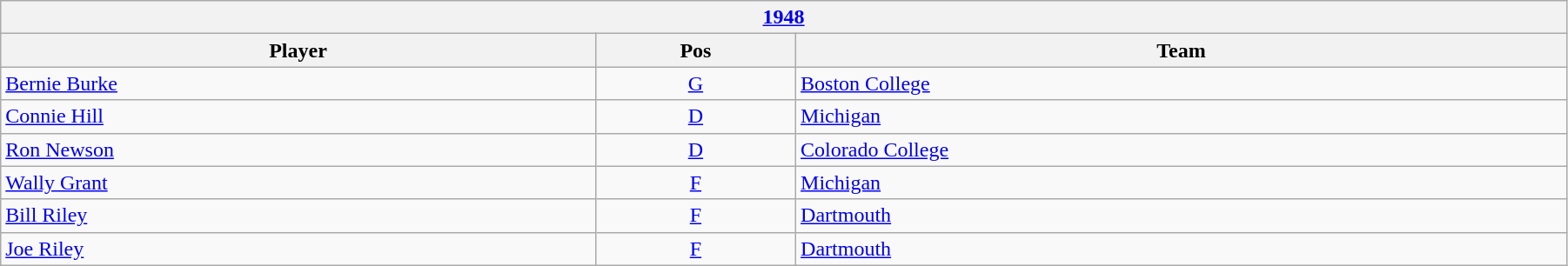<table class="wikitable" width=95%>
<tr>
<th colspan=3><a href='#'>1948</a></th>
</tr>
<tr>
<th>Player</th>
<th>Pos</th>
<th>Team</th>
</tr>
<tr>
<td><a href='#'>Bernie Burke</a></td>
<td style="text-align:center;"><a href='#'>G</a></td>
<td><a href='#'>Boston College</a></td>
</tr>
<tr>
<td><a href='#'>Connie Hill</a></td>
<td style="text-align:center;"><a href='#'>D</a></td>
<td><a href='#'>Michigan</a></td>
</tr>
<tr>
<td><a href='#'>Ron Newson</a></td>
<td style="text-align:center;"><a href='#'>D</a></td>
<td><a href='#'>Colorado College</a></td>
</tr>
<tr>
<td><a href='#'>Wally Grant</a></td>
<td style="text-align:center;"><a href='#'>F</a></td>
<td><a href='#'>Michigan</a></td>
</tr>
<tr>
<td><a href='#'>Bill Riley</a></td>
<td style="text-align:center;"><a href='#'>F</a></td>
<td><a href='#'>Dartmouth</a></td>
</tr>
<tr>
<td><a href='#'>Joe Riley</a></td>
<td style="text-align:center;"><a href='#'>F</a></td>
<td><a href='#'>Dartmouth</a></td>
</tr>
</table>
